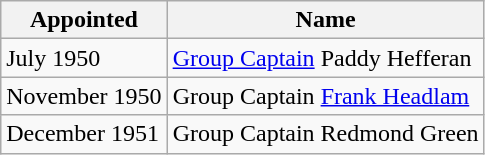<table class="wikitable">
<tr>
<th>Appointed</th>
<th>Name</th>
</tr>
<tr>
<td>July 1950</td>
<td><a href='#'>Group Captain</a> Paddy Hefferan</td>
</tr>
<tr>
<td>November 1950</td>
<td>Group Captain <a href='#'>Frank Headlam</a></td>
</tr>
<tr>
<td>December 1951</td>
<td>Group Captain Redmond Green</td>
</tr>
</table>
